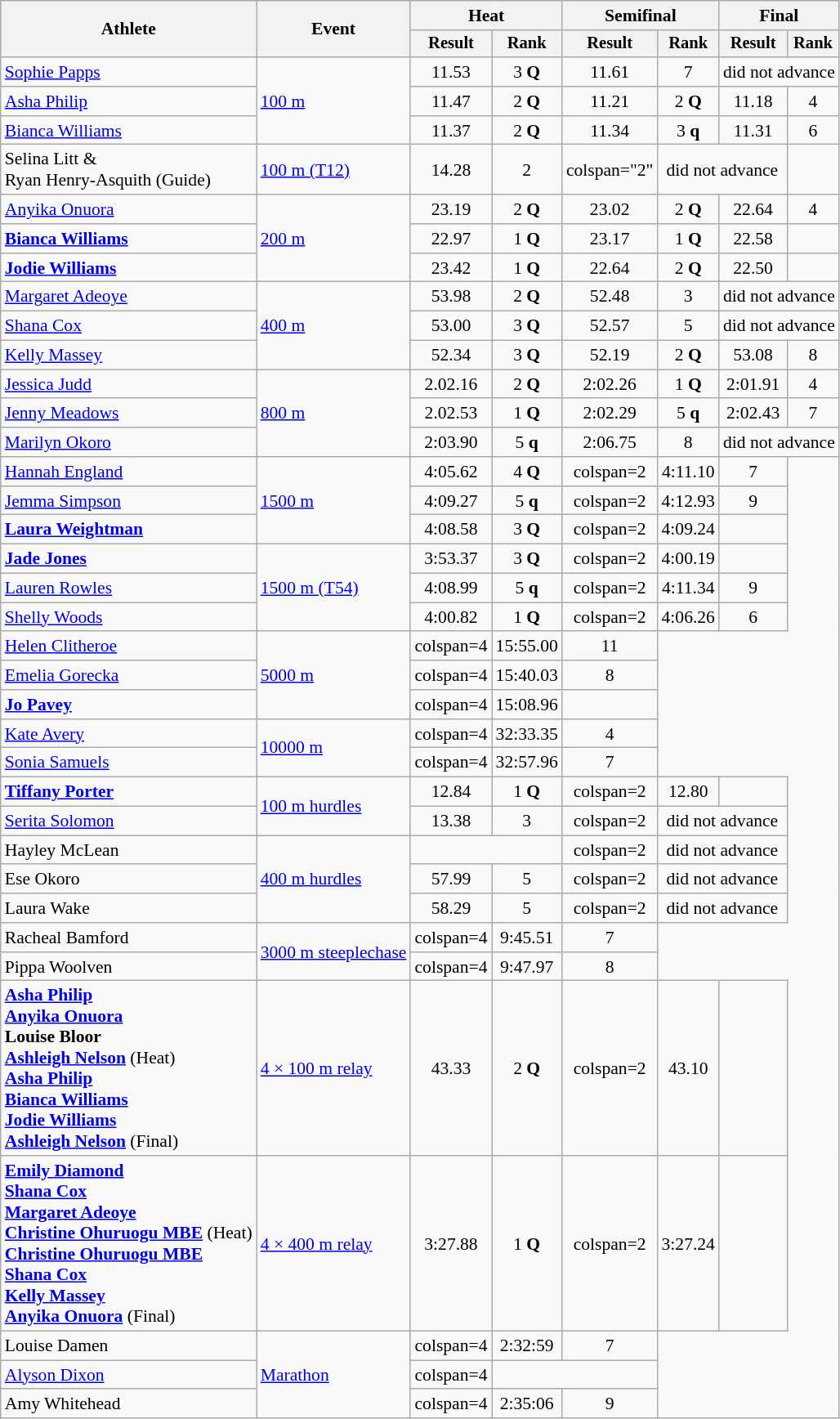<table class="wikitable" style="font-size:90%">
<tr>
<th rowspan=2>Athlete</th>
<th rowspan=2>Event</th>
<th colspan=2>Heat</th>
<th colspan=2>Semifinal</th>
<th colspan=2>Final</th>
</tr>
<tr style="font-size:95%">
<th>Result</th>
<th>Rank</th>
<th>Result</th>
<th>Rank</th>
<th>Result</th>
<th>Rank</th>
</tr>
<tr align=center>
<td align=left><a href='#'>Sophie Papps</a></td>
<td style="text-align:left;" rowspan="3"><a href='#'>100 m</a></td>
<td>11.53</td>
<td>3 <strong>Q</strong></td>
<td>11.61</td>
<td>7</td>
<td colspan=2>did not advance</td>
</tr>
<tr align=center>
<td align=left><a href='#'>Asha Philip</a></td>
<td>11.47</td>
<td>2 <strong>Q</strong></td>
<td>11.21</td>
<td>2 <strong>Q</strong></td>
<td>11.18</td>
<td>4</td>
</tr>
<tr align=center>
<td align=left><a href='#'>Bianca Williams</a></td>
<td>11.37</td>
<td>2 <strong>Q</strong></td>
<td>11.34</td>
<td>3 <strong>q</strong></td>
<td>11.31</td>
<td>6</td>
</tr>
<tr align=center>
<td align=left>Selina Litt &<br> Ryan Henry-Asquith (Guide)</td>
<td align=left><a href='#'>100 m (T12)</a></td>
<td>14.28</td>
<td>2</td>
<td>colspan="2" </td>
<td colspan=2>did not advance</td>
</tr>
<tr align=center>
<td align=left><a href='#'>Anyika Onuora</a></td>
<td style="text-align:left;" rowspan="3"><a href='#'>200 m</a></td>
<td>23.19</td>
<td>2 <strong>Q</strong></td>
<td>23.02</td>
<td>2 <strong>Q</strong></td>
<td>22.64</td>
<td>4</td>
</tr>
<tr align=center>
<td align=left><strong><a href='#'>Bianca Williams</a></strong></td>
<td>22.97</td>
<td>1 <strong>Q</strong></td>
<td>23.17</td>
<td>1 <strong>Q</strong></td>
<td>22.58</td>
<td></td>
</tr>
<tr align=center>
<td align=left><strong><a href='#'>Jodie Williams</a></strong></td>
<td>23.42</td>
<td>1 <strong>Q</strong></td>
<td>22.64</td>
<td>2 <strong>Q</strong></td>
<td>22.50</td>
<td></td>
</tr>
<tr align=center>
<td align=left><a href='#'>Margaret Adeoye</a></td>
<td style="text-align:left;" rowspan="3"><a href='#'>400 m</a></td>
<td>53.98</td>
<td>2 <strong>Q</strong></td>
<td>52.48</td>
<td>3</td>
<td colspan=2>did not advance</td>
</tr>
<tr align=center>
<td align=left><a href='#'>Shana Cox</a></td>
<td>53.00</td>
<td>3 <strong>Q</strong></td>
<td>52.57</td>
<td>5</td>
<td colspan=2>did not advance</td>
</tr>
<tr align=center>
<td align=left><a href='#'>Kelly Massey</a></td>
<td>52.34</td>
<td>3 <strong>Q</strong></td>
<td>52.19</td>
<td>2 <strong>Q</strong></td>
<td>53.08</td>
<td>8</td>
</tr>
<tr align=center>
<td align=left><a href='#'>Jessica Judd</a></td>
<td style="text-align:left;" rowspan="3"><a href='#'>800 m</a></td>
<td>2.02.16</td>
<td>2 <strong>Q</strong></td>
<td>2:02.26</td>
<td>1 <strong>Q</strong></td>
<td>2:01.91</td>
<td>4</td>
</tr>
<tr align=center>
<td align=left><a href='#'>Jenny Meadows</a></td>
<td>2.02.53</td>
<td>1 <strong>Q</strong></td>
<td>2:02.29</td>
<td>5 <strong>q</strong></td>
<td>2:02.43</td>
<td>7</td>
</tr>
<tr align=center>
<td align=left><a href='#'>Marilyn Okoro</a></td>
<td>2:03.90</td>
<td>5 <strong>q</strong></td>
<td>2:06.75</td>
<td>8</td>
<td colspan=2>did not advance</td>
</tr>
<tr align=center>
<td align=left><a href='#'>Hannah England</a></td>
<td style="text-align:left;" rowspan="3"><a href='#'>1500 m</a></td>
<td>4:05.62</td>
<td>4 <strong>Q</strong></td>
<td>colspan=2 </td>
<td>4:11.10</td>
<td>7</td>
</tr>
<tr align=center>
<td align=left><a href='#'>Jemma Simpson</a></td>
<td>4:09.27</td>
<td>5 <strong>q</strong></td>
<td>colspan=2 </td>
<td>4:12.93</td>
<td>9</td>
</tr>
<tr align=center>
<td align=left><strong><a href='#'>Laura Weightman</a></strong></td>
<td>4:08.58</td>
<td>3 <strong>Q</strong></td>
<td>colspan=2 </td>
<td>4:09.24</td>
<td></td>
</tr>
<tr align=center>
<td align=left><strong><a href='#'>Jade Jones</a></strong></td>
<td style="text-align:left;" rowspan="3"><a href='#'>1500 m (T54)</a></td>
<td>3:53.37</td>
<td>3 <strong>Q</strong></td>
<td>colspan=2 </td>
<td>4:00.19</td>
<td></td>
</tr>
<tr align=center>
<td align=left><a href='#'>Lauren Rowles</a></td>
<td>4:08.99</td>
<td>5 <strong>q</strong></td>
<td>colspan=2 </td>
<td>4:11.34</td>
<td>9</td>
</tr>
<tr align=center>
<td align=left><a href='#'>Shelly Woods</a></td>
<td>4:00.82</td>
<td>1 <strong>Q</strong></td>
<td>colspan=2 </td>
<td>4:06.26</td>
<td>6</td>
</tr>
<tr align=center>
<td align=left><a href='#'>Helen Clitheroe</a></td>
<td style="text-align:left;" rowspan="3"><a href='#'>5000 m</a></td>
<td>colspan=4 </td>
<td>15:55.00</td>
<td>11</td>
</tr>
<tr align=center>
<td align=left><a href='#'>Emelia Gorecka</a></td>
<td>colspan=4 </td>
<td>15:40.03</td>
<td>8</td>
</tr>
<tr align=center>
<td align=left><strong><a href='#'>Jo Pavey</a></strong></td>
<td>colspan=4 </td>
<td>15:08.96</td>
<td></td>
</tr>
<tr align=center>
<td align=left><a href='#'>Kate Avery</a></td>
<td style="text-align:left;" rowspan="2"><a href='#'>10000 m</a></td>
<td>colspan=4 </td>
<td>32:33.35</td>
<td>4</td>
</tr>
<tr align=center>
<td align=left><a href='#'>Sonia Samuels</a></td>
<td>colspan=4 </td>
<td>32:57.96</td>
<td>7</td>
</tr>
<tr align=center>
<td align=left><strong><a href='#'>Tiffany Porter</a></strong></td>
<td style="text-align:left;" rowspan="2"><a href='#'>100 m hurdles</a></td>
<td>12.84</td>
<td>1 <strong>Q</strong></td>
<td>colspan=2 </td>
<td>12.80</td>
<td></td>
</tr>
<tr align=center>
<td align=left><a href='#'>Serita Solomon</a></td>
<td>13.38</td>
<td>3</td>
<td>colspan=2 </td>
<td colspan=2>did not advance</td>
</tr>
<tr align=center>
<td align=left>Hayley McLean</td>
<td style="text-align:left;" rowspan="3"><a href='#'>400 m hurdles</a></td>
<td colspan=2></td>
<td>colspan=2 </td>
<td colspan=2>did not advance</td>
</tr>
<tr align=center>
<td align=left>Ese Okoro</td>
<td>57.99</td>
<td>5</td>
<td>colspan=2 </td>
<td colspan=2>did not advance</td>
</tr>
<tr align=center>
<td align=left>Laura Wake</td>
<td>58.29</td>
<td>5</td>
<td>colspan=2 </td>
<td colspan=2>did not advance</td>
</tr>
<tr align=center>
<td align=left>Racheal Bamford</td>
<td style="text-align:left;" rowspan="2"><a href='#'>3000 m steeplechase</a></td>
<td>colspan=4 </td>
<td>9:45.51</td>
<td>7</td>
</tr>
<tr align=center>
<td align=left>Pippa Woolven</td>
<td>colspan=4 </td>
<td>9:47.97</td>
<td>8</td>
</tr>
<tr align=center>
<td align=left><strong><a href='#'>Asha Philip</a><br><a href='#'>Anyika Onuora</a><br>Louise Bloor<br><a href='#'>Ashleigh Nelson</a></strong> (Heat)<br><strong><a href='#'>Asha Philip</a><br><a href='#'>Bianca Williams</a><br><a href='#'>Jodie Williams</a><br><a href='#'>Ashleigh Nelson</a></strong> (Final)</td>
<td align=left><a href='#'>4 × 100 m relay</a></td>
<td>43.33</td>
<td>2 <strong>Q</strong></td>
<td>colspan=2 </td>
<td>43.10</td>
<td></td>
</tr>
<tr align=center>
<td align=left><strong><a href='#'>Emily Diamond</a><br><a href='#'>Shana Cox</a><br><a href='#'>Margaret Adeoye</a><br><a href='#'>Christine Ohuruogu MBE</a></strong> (Heat)<br><strong><a href='#'>Christine Ohuruogu MBE</a><br><a href='#'>Shana Cox</a><br><a href='#'>Kelly Massey</a><br><a href='#'>Anyika Onuora</a></strong> (Final)</td>
<td align=left><a href='#'>4 × 400 m relay</a></td>
<td>3:27.88</td>
<td>1 <strong>Q</strong></td>
<td>colspan=2 </td>
<td>3:27.24</td>
<td></td>
</tr>
<tr align=center>
<td align=left>Louise Damen</td>
<td style="text-align:left;" rowspan="3"><a href='#'>Marathon</a></td>
<td>colspan=4 </td>
<td>2:32:59</td>
<td>7</td>
</tr>
<tr align=center>
<td align=left><a href='#'>Alyson Dixon</a></td>
<td>colspan=4 </td>
<td colspan=2></td>
</tr>
<tr align=center>
<td align=left>Amy Whitehead</td>
<td>colspan=4 </td>
<td>2:35:06</td>
<td>9</td>
</tr>
</table>
